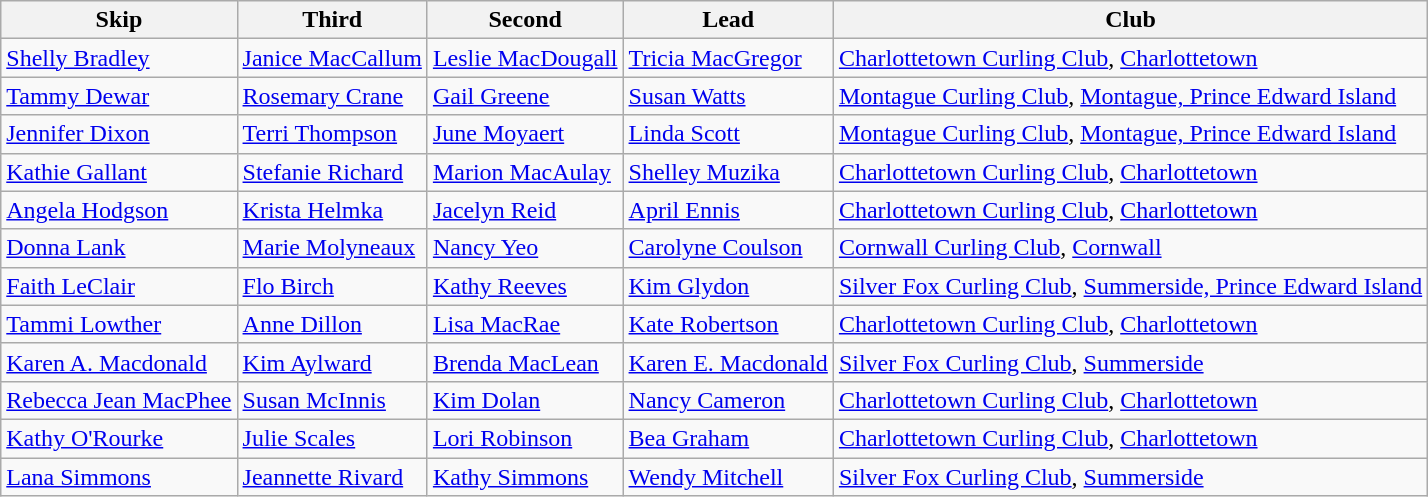<table class="wikitable">
<tr>
<th>Skip</th>
<th>Third</th>
<th>Second</th>
<th>Lead</th>
<th>Club</th>
</tr>
<tr>
<td><a href='#'>Shelly Bradley</a></td>
<td><a href='#'>Janice MacCallum</a></td>
<td><a href='#'>Leslie MacDougall</a></td>
<td><a href='#'>Tricia MacGregor</a></td>
<td><a href='#'>Charlottetown Curling Club</a>, <a href='#'>Charlottetown</a></td>
</tr>
<tr>
<td><a href='#'>Tammy Dewar</a></td>
<td><a href='#'>Rosemary Crane</a></td>
<td><a href='#'>Gail Greene</a></td>
<td><a href='#'>Susan Watts</a></td>
<td><a href='#'>Montague Curling Club</a>, <a href='#'>Montague, Prince Edward Island</a></td>
</tr>
<tr>
<td><a href='#'>Jennifer Dixon</a></td>
<td><a href='#'>Terri Thompson</a></td>
<td><a href='#'>June Moyaert</a></td>
<td><a href='#'>Linda Scott</a></td>
<td><a href='#'>Montague Curling Club</a>, <a href='#'>Montague, Prince Edward Island</a></td>
</tr>
<tr>
<td><a href='#'>Kathie Gallant</a></td>
<td><a href='#'>Stefanie Richard</a></td>
<td><a href='#'>Marion MacAulay</a></td>
<td><a href='#'>Shelley Muzika</a></td>
<td><a href='#'>Charlottetown Curling Club</a>, <a href='#'>Charlottetown</a></td>
</tr>
<tr>
<td><a href='#'>Angela Hodgson</a></td>
<td><a href='#'>Krista Helmka</a></td>
<td><a href='#'>Jacelyn Reid</a></td>
<td><a href='#'>April Ennis</a></td>
<td><a href='#'>Charlottetown Curling Club</a>, <a href='#'>Charlottetown</a></td>
</tr>
<tr>
<td><a href='#'>Donna Lank</a></td>
<td><a href='#'>Marie Molyneaux</a></td>
<td><a href='#'>Nancy Yeo</a></td>
<td><a href='#'>Carolyne Coulson</a></td>
<td><a href='#'>Cornwall Curling Club</a>, <a href='#'>Cornwall</a></td>
</tr>
<tr>
<td><a href='#'>Faith LeClair</a></td>
<td><a href='#'>Flo Birch</a></td>
<td><a href='#'>Kathy Reeves</a></td>
<td><a href='#'>Kim Glydon</a></td>
<td><a href='#'>Silver Fox Curling Club</a>, <a href='#'>Summerside, Prince Edward Island</a></td>
</tr>
<tr>
<td><a href='#'>Tammi Lowther</a></td>
<td><a href='#'>Anne Dillon</a></td>
<td><a href='#'>Lisa MacRae</a></td>
<td><a href='#'>Kate Robertson</a></td>
<td><a href='#'>Charlottetown Curling Club</a>, <a href='#'>Charlottetown</a></td>
</tr>
<tr>
<td><a href='#'>Karen A. Macdonald</a></td>
<td><a href='#'>Kim Aylward</a></td>
<td><a href='#'>Brenda MacLean</a></td>
<td><a href='#'>Karen E. Macdonald</a></td>
<td><a href='#'>Silver Fox Curling Club</a>, <a href='#'>Summerside</a></td>
</tr>
<tr>
<td><a href='#'>Rebecca Jean MacPhee</a></td>
<td><a href='#'>Susan McInnis</a></td>
<td><a href='#'>Kim Dolan</a></td>
<td><a href='#'>Nancy Cameron</a></td>
<td><a href='#'>Charlottetown Curling Club</a>, <a href='#'>Charlottetown</a></td>
</tr>
<tr>
<td><a href='#'>Kathy O'Rourke</a></td>
<td><a href='#'>Julie Scales</a></td>
<td><a href='#'>Lori Robinson</a></td>
<td><a href='#'>Bea Graham</a></td>
<td><a href='#'>Charlottetown Curling Club</a>, <a href='#'>Charlottetown</a></td>
</tr>
<tr>
<td><a href='#'>Lana Simmons</a></td>
<td><a href='#'>Jeannette Rivard</a></td>
<td><a href='#'>Kathy Simmons</a></td>
<td><a href='#'>Wendy Mitchell</a></td>
<td><a href='#'>Silver Fox Curling Club</a>, <a href='#'>Summerside</a></td>
</tr>
</table>
